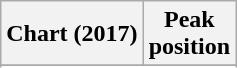<table class="wikitable sortable plainrowheaders" style="text-align:center">
<tr>
<th scope="col">Chart (2017)</th>
<th scope="col">Peak<br> position</th>
</tr>
<tr>
</tr>
<tr>
</tr>
<tr>
</tr>
<tr>
</tr>
<tr>
</tr>
<tr>
</tr>
<tr>
</tr>
</table>
